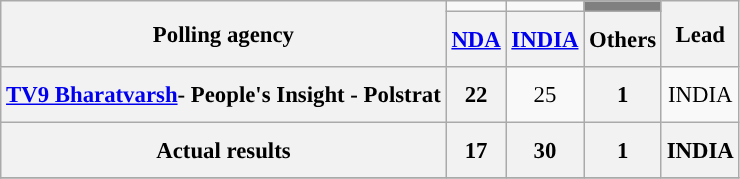<table class="wikitable" style="text-align:center;font-size:95%;line-height:30px;">
<tr>
<th rowspan="2" class="wikitable">Polling agency</th>
<td></td>
<td></td>
<td style="background:grey;"></td>
<th rowspan="2">Lead</th>
</tr>
<tr>
<th class="wikitable"><a href='#'>NDA</a></th>
<th class="wikitable"><a href='#'>INDIA</a></th>
<th class="wikitable">Others</th>
</tr>
<tr>
<th><a href='#'>TV9 Bharatvarsh</a>- People's Insight - Polstrat</th>
<th>22</th>
<td>25</td>
<th>1</th>
<td>INDIA</td>
</tr>
<tr>
<th>Actual results</th>
<th>17</th>
<th style="background:"><strong>30</strong></th>
<th>1</th>
<th style="background:"><strong>INDIA</strong></th>
</tr>
<tr>
</tr>
</table>
